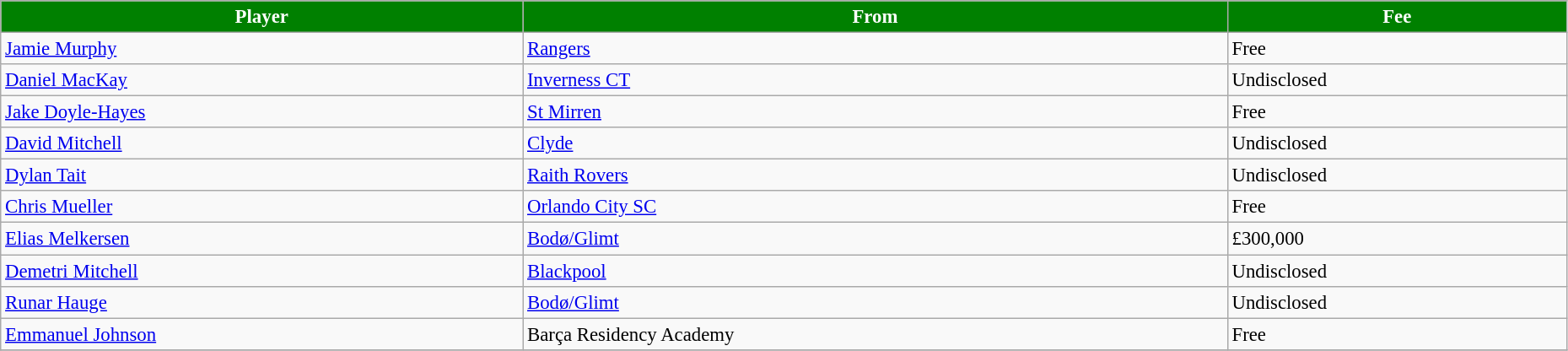<table class="wikitable" style="text-align:left; font-size:95%;width:98%;">
<tr>
<th style="background:#008000; color:white;">Player</th>
<th style="background:#008000; color:white;">From</th>
<th style="background:#008000; color:white;">Fee</th>
</tr>
<tr>
<td> <a href='#'>Jamie Murphy</a></td>
<td> <a href='#'>Rangers</a></td>
<td>Free</td>
</tr>
<tr>
<td> <a href='#'>Daniel MacKay</a></td>
<td> <a href='#'>Inverness CT</a></td>
<td>Undisclosed</td>
</tr>
<tr>
<td> <a href='#'>Jake Doyle-Hayes</a></td>
<td> <a href='#'>St Mirren</a></td>
<td>Free</td>
</tr>
<tr>
<td> <a href='#'>David Mitchell</a></td>
<td> <a href='#'>Clyde</a></td>
<td>Undisclosed</td>
</tr>
<tr>
<td> <a href='#'>Dylan Tait</a></td>
<td> <a href='#'>Raith Rovers</a></td>
<td>Undisclosed</td>
</tr>
<tr>
<td> <a href='#'>Chris Mueller</a></td>
<td> <a href='#'>Orlando City SC</a></td>
<td>Free</td>
</tr>
<tr>
<td> <a href='#'>Elias Melkersen</a></td>
<td> <a href='#'>Bodø/Glimt</a></td>
<td>£300,000</td>
</tr>
<tr>
<td> <a href='#'>Demetri Mitchell</a></td>
<td> <a href='#'>Blackpool</a></td>
<td>Undisclosed</td>
</tr>
<tr>
<td> <a href='#'>Runar Hauge</a></td>
<td> <a href='#'>Bodø/Glimt</a></td>
<td>Undisclosed</td>
</tr>
<tr>
<td> <a href='#'>Emmanuel Johnson</a></td>
<td> Barça Residency Academy</td>
<td>Free</td>
</tr>
<tr>
</tr>
</table>
